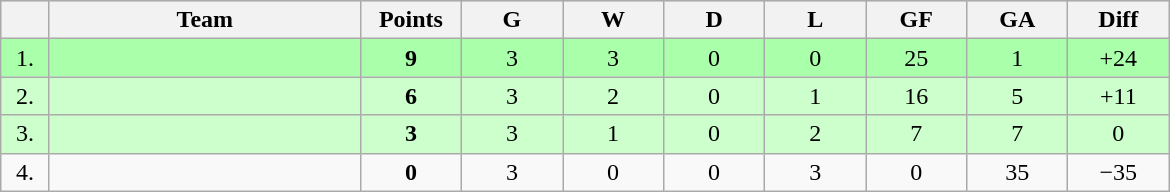<table class=wikitable style="text-align:center">
<tr bgcolor="#DCDCDC">
<th width="25"></th>
<th width="200">Team</th>
<th width="60">Points</th>
<th width="60">G</th>
<th width="60">W</th>
<th width="60">D</th>
<th width="60">L</th>
<th width="60">GF</th>
<th width="60">GA</th>
<th width="60">Diff</th>
</tr>
<tr bgcolor=#AAFFAA>
<td>1.</td>
<td align=left></td>
<td><strong>9</strong></td>
<td>3</td>
<td>3</td>
<td>0</td>
<td>0</td>
<td>25</td>
<td>1</td>
<td>+24</td>
</tr>
<tr bgcolor=#CCFFCC>
<td>2.</td>
<td align=left></td>
<td><strong>6</strong></td>
<td>3</td>
<td>2</td>
<td>0</td>
<td>1</td>
<td>16</td>
<td>5</td>
<td>+11</td>
</tr>
<tr bgcolor=#CCFFCC>
<td>3.</td>
<td align=left></td>
<td><strong>3</strong></td>
<td>3</td>
<td>1</td>
<td>0</td>
<td>2</td>
<td>7</td>
<td>7</td>
<td>0</td>
</tr>
<tr>
<td>4.</td>
<td align=left></td>
<td><strong>0</strong></td>
<td>3</td>
<td>0</td>
<td>0</td>
<td>3</td>
<td>0</td>
<td>35</td>
<td>−35</td>
</tr>
</table>
